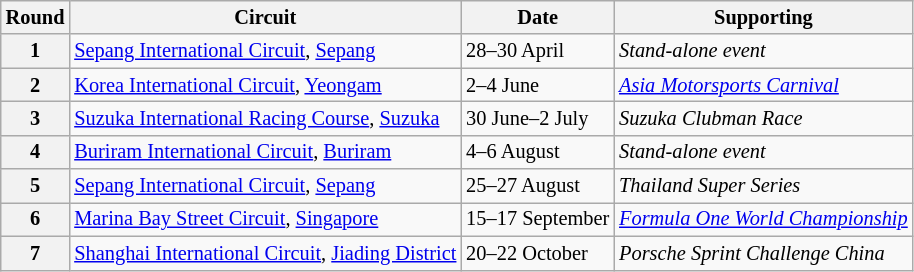<table class="wikitable" style="font-size: 85%;">
<tr>
<th>Round</th>
<th>Circuit</th>
<th>Date</th>
<th>Supporting</th>
</tr>
<tr>
<th>1</th>
<td> <a href='#'>Sepang International Circuit</a>, <a href='#'>Sepang</a></td>
<td>28–30 April</td>
<td><em>Stand-alone event</em></td>
</tr>
<tr>
<th>2</th>
<td> <a href='#'>Korea International Circuit</a>, <a href='#'>Yeongam</a></td>
<td>2–4 June</td>
<td><em><a href='#'>Asia Motorsports Carnival</a></em></td>
</tr>
<tr>
<th>3</th>
<td> <a href='#'>Suzuka International Racing Course</a>, <a href='#'>Suzuka</a></td>
<td>30 June–2 July</td>
<td><em>Suzuka Clubman Race</em></td>
</tr>
<tr>
<th>4</th>
<td><em></em> <a href='#'>Buriram International Circuit</a>, <a href='#'>Buriram</a></td>
<td>4–6 August</td>
<td><em>Stand-alone event</em></td>
</tr>
<tr>
<th>5</th>
<td> <a href='#'>Sepang International Circuit</a>, <a href='#'>Sepang</a></td>
<td>25–27 August</td>
<td><em>Thailand Super Series</em></td>
</tr>
<tr>
<th>6</th>
<td> <a href='#'>Marina Bay Street Circuit</a>, <a href='#'>Singapore</a></td>
<td>15–17 September</td>
<td><em><a href='#'>Formula One World Championship</a></em></td>
</tr>
<tr>
<th>7</th>
<td> <a href='#'>Shanghai International Circuit</a>, <a href='#'>Jiading District</a></td>
<td>20–22 October</td>
<td><em>Porsche Sprint Challenge China</em></td>
</tr>
</table>
